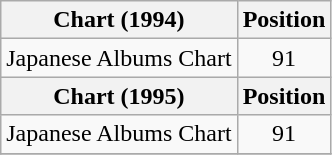<table class="wikitable" style="text-align:center;">
<tr>
<th>Chart (1994)</th>
<th>Position</th>
</tr>
<tr>
<td align="left">Japanese Albums Chart</td>
<td>91</td>
</tr>
<tr>
<th>Chart (1995)</th>
<th>Position</th>
</tr>
<tr>
<td align="left">Japanese Albums Chart</td>
<td>91</td>
</tr>
<tr>
</tr>
</table>
